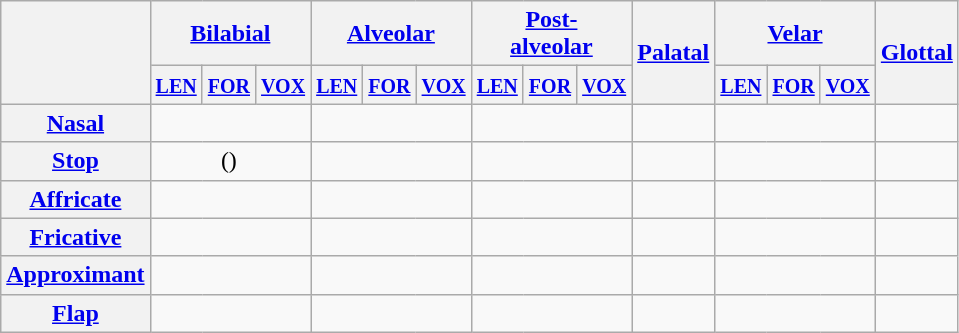<table class="wikitable" style="text-align: center;">
<tr>
<th rowspan="2"></th>
<th colspan=3><a href='#'>Bilabial</a></th>
<th colspan=3><a href='#'>Alveolar</a></th>
<th colspan=3><a href='#'>Post-<br>alveolar</a></th>
<th rowspan="2"><a href='#'>Palatal</a></th>
<th colspan=3><a href='#'>Velar</a></th>
<th rowspan="2"><a href='#'>Glottal</a></th>
</tr>
<tr>
<th><small><a href='#'>LEN</a></small></th>
<th><small><a href='#'>FOR</a></small></th>
<th><small><a href='#'>VOX</a></small></th>
<th><small><a href='#'>LEN</a></small></th>
<th><small><a href='#'>FOR</a></small></th>
<th><small><a href='#'>VOX</a></small></th>
<th><small><a href='#'>LEN</a></small></th>
<th><small><a href='#'>FOR</a></small></th>
<th><small><a href='#'>VOX</a></small></th>
<th><small><a href='#'>LEN</a></small></th>
<th><small><a href='#'>FOR</a></small></th>
<th><small><a href='#'>VOX</a></small></th>
</tr>
<tr>
<th><a href='#'>Nasal</a></th>
<td width="20px" style="border-right: 0;"></td>
<td width="20px" style="border-left: 0; border-right: 0;"></td>
<td width="20px" style="border-left: 0;"></td>
<td width="20px" style="border-right: 0;"></td>
<td width="20px" style="border-left: 0; border-right: 0;"></td>
<td width="20px" style="border-left: 0;"> </td>
<td colspan="3"></td>
<td></td>
<td width="20px" style="border-right: 0;"></td>
<td width="20px" style="border-left: 0; border-right: 0;"></td>
<td width="20px" style="border-left: 0;"> </td>
<td></td>
</tr>
<tr>
<th><a href='#'>Stop</a></th>
<td style="border-right: 0;"></td>
<td style="border-left: 0; border-right: 0">()</td>
<td style="border-left: 0;"></td>
<td style="border-right: 0;"></td>
<td style="border-left: 0; border-right: 0"></td>
<td style="border-left: 0;"></td>
<td colspan="3"></td>
<td></td>
<td width="20px" style="border-right: 0;"></td>
<td width="20px" style="border-left: 0; border-right: 0;"></td>
<td width="20px" style="border-left: 0;"></td>
<td></td>
</tr>
<tr>
<th><a href='#'>Affricate</a></th>
<td colspan="3"></td>
<td style="border-right: 0;"></td>
<td style="border-left: 0;border-right: 0;"></td>
<td style="border-left: 0;"></td>
<td colspan="3"></td>
<td></td>
<td colspan="3"></td>
<td></td>
</tr>
<tr>
<th><a href='#'>Fricative</a></th>
<td colspan="3"></td>
<td style="border-right: 0;"></td>
<td style="border-left: 0;border-right: 0;"></td>
<td style="border-left: 0;"></td>
<td colspan="3"></td>
<td></td>
<td colspan="3"></td>
<td width="20px" style="border-right: 0;"></td>
</tr>
<tr>
<th><a href='#'>Approximant</a></th>
<td colspan="3"></td>
<td colspan="3"></td>
<td colspan="3"></td>
<td style="border-left: 0;"></td>
<td style="border-right: 0;"></td>
<td style="border-left: 0;border-right: 0;"></td>
<td style="border-left: 0;"></td>
<td></td>
</tr>
<tr>
<th><a href='#'>Flap</a></th>
<td colspan="3"></td>
<td colspan="3"></td>
<td style="border-right: 0;"></td>
<td style="border-left: 0;border-right: 0;"></td>
<td style="border-left: 0;"></td>
<td></td>
<td colspan="3"></td>
<td></td>
</tr>
</table>
